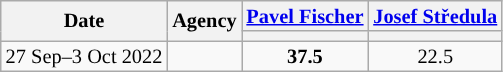<table class="wikitable" style=text-align:center;font-size:85%;line-height:14px;">
<tr>
<th rowspan="2">Date</th>
<th rowspan="2">Agency</th>
<th><a href='#'>Pavel Fischer</a></th>
<th><a href='#'>Josef Středula</a></th>
</tr>
<tr>
<th style="background:"></th>
<th style="background:"></th>
</tr>
<tr>
<td>27 Sep–3 Oct 2022</td>
<td></td>
<td><strong>37.5</strong></td>
<td>22.5</td>
</tr>
</table>
